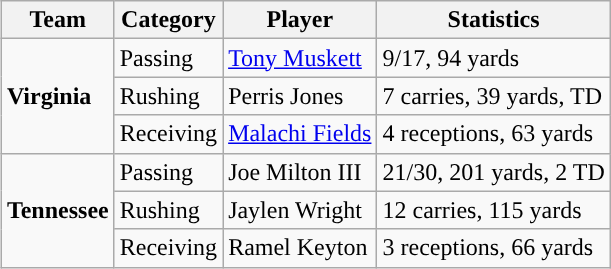<table class="wikitable" style="float: right;">
<tr>
<th>Team</th>
<th>Category</th>
<th>Player</th>
<th>Statistics</th>
</tr>
<tr>
<td rowspan=3><strong>Virginia</strong></td>
<td>Passing</td>
<td><a href='#'>Tony Muskett</a></td>
<td>9/17, 94 yards</td>
</tr>
<tr>
<td>Rushing</td>
<td>Perris Jones</td>
<td>7 carries, 39 yards, TD</td>
</tr>
<tr>
<td>Receiving</td>
<td><a href='#'>Malachi Fields</a></td>
<td>4 receptions, 63 yards</td>
</tr>
<tr>
<td rowspan=3><strong>Tennessee</strong></td>
<td>Passing</td>
<td>Joe Milton III</td>
<td>21/30, 201 yards, 2 TD</td>
</tr>
<tr>
<td>Rushing</td>
<td>Jaylen Wright</td>
<td>12 carries, 115 yards</td>
</tr>
<tr>
<td>Receiving</td>
<td>Ramel Keyton</td>
<td>3 receptions, 66 yards</td>
</tr>
</table>
